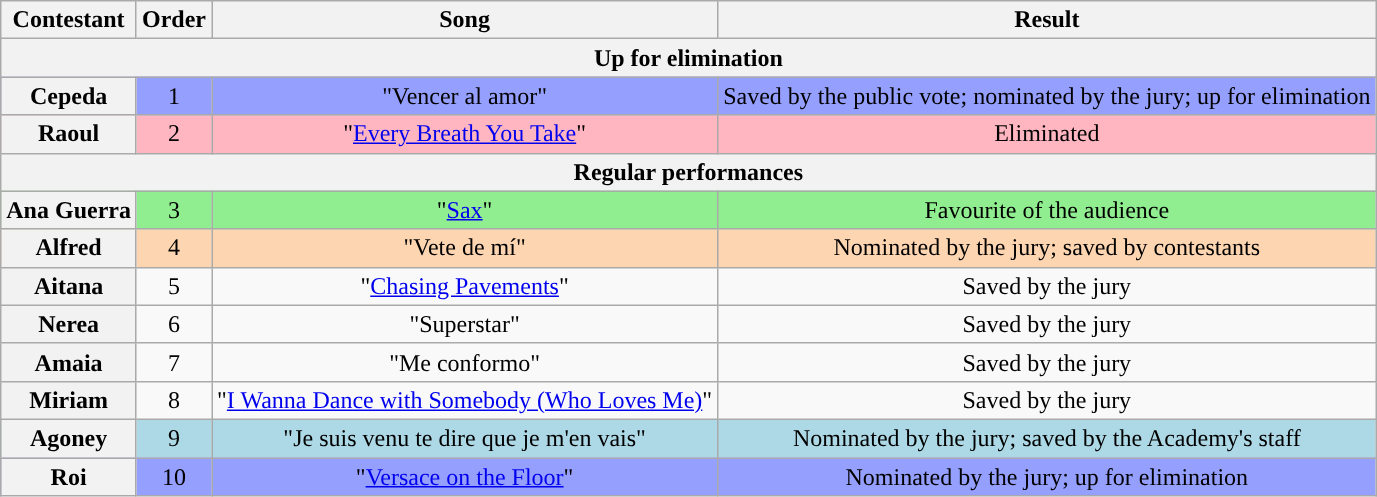<table class="wikitable plainrowheaders" style="text-align:center;">
<tr>
<th scope="col">Contestant</th>
<th scope="col">Order</th>
<th scope="col">Song</th>
<th scope="col">Result</th>
</tr>
<tr>
<th colspan="4">Up for elimination</th>
</tr>
<tr style="background:#959ffd;">
<th scope="row">Cepeda</th>
<td>1</td>
<td>"Vencer al amor"</td>
<td>Saved by the public vote; nominated by the jury; up for elimination</td>
</tr>
<tr style="background:lightpink">
<th scope="row">Raoul</th>
<td>2</td>
<td>"<a href='#'>Every Breath You Take</a>"</td>
<td>Eliminated</td>
</tr>
<tr>
<th colspan="4">Regular performances</th>
</tr>
<tr style="background:lightgreen">
<th scope="row">Ana Guerra</th>
<td>3</td>
<td>"<a href='#'>Sax</a>"</td>
<td>Favourite of the audience</td>
</tr>
<tr style="background:#fdd5b1;">
<th scope="row">Alfred</th>
<td>4</td>
<td>"Vete de mí"</td>
<td>Nominated by the jury; saved by contestants</td>
</tr>
<tr>
<th scope="row">Aitana</th>
<td>5</td>
<td>"<a href='#'>Chasing Pavements</a>"</td>
<td>Saved by the jury</td>
</tr>
<tr>
<th scope="row">Nerea</th>
<td>6</td>
<td>"Superstar"</td>
<td>Saved by the jury</td>
</tr>
<tr>
<th scope="row">Amaia</th>
<td>7</td>
<td>"Me conformo"</td>
<td>Saved by the jury</td>
</tr>
<tr>
<th scope="row">Miriam</th>
<td>8</td>
<td>"<a href='#'>I Wanna Dance with Somebody (Who Loves Me)</a>"</td>
<td>Saved by the jury</td>
</tr>
<tr style="background:lightblue">
<th scope="row">Agoney</th>
<td>9</td>
<td>"Je suis venu te dire que je m'en vais"</td>
<td>Nominated by the jury; saved by the Academy's staff</td>
</tr>
<tr style="background:#959ffd;">
<th scope="row">Roi</th>
<td>10</td>
<td>"<a href='#'>Versace on the Floor</a>"</td>
<td>Nominated by the jury; up for elimination</td>
</tr>
</table>
